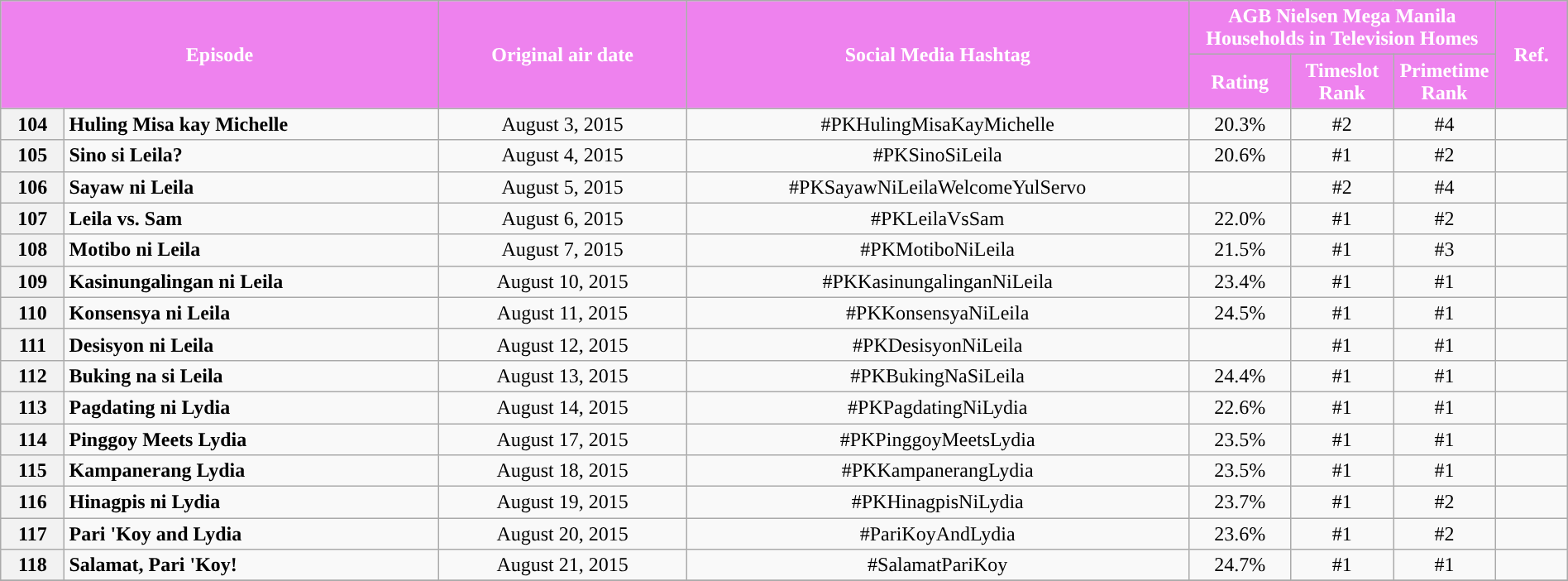<table class="wikitable" style="text-align:center; font-size:100%; line-height:18px;"  width="100%">
<tr>
<th colspan="2" rowspan="2" style="background-color:#EE82EE; color:#ffffff;">Episode</th>
<th style="background:#EE82EE; color:white" rowspan="2">Original air date</th>
<th style="background:#EE82EE; color:white" rowspan="2">Social Media Hashtag</th>
<th style="background-color:#EE82EE; color:#ffffff;" colspan="3">AGB Nielsen Mega Manila Households in Television Homes</th>
<th rowspan="2" style="background:#EE82EE; color:white">Ref.</th>
</tr>
<tr style="text-align: center style=">
<th style="background-color:#EE82EE; width:75px; color:#ffffff;">Rating</th>
<th style="background-color:#EE82EE; width:75px; color:#ffffff;">Timeslot Rank</th>
<th style="background-color:#EE82EE; width:75px; color:#ffffff;">Primetime Rank</th>
</tr>
<tr>
<th>104</th>
<td style="text-align: left;"><strong>Huling Misa kay Michelle</strong></td>
<td>August 3, 2015</td>
<td>#PKHulingMisaKayMichelle</td>
<td>20.3%</td>
<td>#2</td>
<td>#4</td>
<td></td>
</tr>
<tr>
<th>105</th>
<td style="text-align: left;"><strong>Sino si Leila?</strong></td>
<td>August 4, 2015</td>
<td>#PKSinoSiLeila</td>
<td>20.6%</td>
<td>#1</td>
<td>#2</td>
<td></td>
</tr>
<tr>
<th>106</th>
<td style="text-align: left;"><strong>Sayaw ni Leila</strong></td>
<td>August 5, 2015</td>
<td>#PKSayawNiLeilaWelcomeYulServo</td>
<td></td>
<td>#2</td>
<td>#4</td>
<td></td>
</tr>
<tr>
<th>107</th>
<td style="text-align: left;"><strong>Leila vs. Sam</strong></td>
<td>August 6, 2015</td>
<td>#PKLeilaVsSam</td>
<td>22.0%</td>
<td>#1</td>
<td>#2</td>
<td></td>
</tr>
<tr>
<th>108</th>
<td style="text-align: left;"><strong>Motibo ni Leila</strong></td>
<td>August 7, 2015</td>
<td>#PKMotiboNiLeila</td>
<td>21.5%</td>
<td>#1</td>
<td>#3</td>
<td></td>
</tr>
<tr>
<th>109</th>
<td style="text-align: left;"><strong>Kasinungalingan ni Leila</strong></td>
<td>August 10, 2015</td>
<td>#PKKasinungalinganNiLeila</td>
<td>23.4%</td>
<td>#1</td>
<td>#1</td>
<td></td>
</tr>
<tr>
<th>110</th>
<td style="text-align: left;"><strong>Konsensya ni Leila</strong></td>
<td>August 11, 2015</td>
<td>#PKKonsensyaNiLeila</td>
<td>24.5%</td>
<td>#1</td>
<td>#1</td>
<td></td>
</tr>
<tr>
<th>111</th>
<td style="text-align: left;"><strong>Desisyon ni Leila</strong></td>
<td>August 12, 2015</td>
<td>#PKDesisyonNiLeila</td>
<td></td>
<td>#1</td>
<td>#1</td>
<td></td>
</tr>
<tr>
<th>112</th>
<td style="text-align: left;"><strong>Buking na si Leila</strong></td>
<td>August 13, 2015</td>
<td>#PKBukingNaSiLeila</td>
<td>24.4%</td>
<td>#1</td>
<td>#1</td>
<td></td>
</tr>
<tr>
<th>113</th>
<td style="text-align: left;"><strong>Pagdating ni Lydia</strong></td>
<td>August 14, 2015</td>
<td>#PKPagdatingNiLydia</td>
<td>22.6%</td>
<td>#1</td>
<td>#1</td>
<td></td>
</tr>
<tr>
<th>114</th>
<td style="text-align: left;"><strong>Pinggoy Meets Lydia</strong></td>
<td>August 17, 2015</td>
<td>#PKPinggoyMeetsLydia</td>
<td>23.5%</td>
<td>#1</td>
<td>#1</td>
<td></td>
</tr>
<tr>
<th>115</th>
<td style="text-align: left;"><strong>Kampanerang Lydia</strong></td>
<td>August 18, 2015</td>
<td>#PKKampanerangLydia</td>
<td>23.5%</td>
<td>#1</td>
<td>#1</td>
<td></td>
</tr>
<tr>
<th>116</th>
<td style="text-align: left;"><strong>Hinagpis ni Lydia</strong></td>
<td>August 19, 2015</td>
<td>#PKHinagpisNiLydia</td>
<td>23.7%</td>
<td>#1</td>
<td>#2</td>
<td></td>
</tr>
<tr>
<th>117</th>
<td style="text-align: left;"><strong>Pari 'Koy and Lydia</strong></td>
<td>August 20, 2015</td>
<td>#PariKoyAndLydia</td>
<td>23.6%</td>
<td>#1</td>
<td>#2</td>
<td></td>
</tr>
<tr>
<th>118</th>
<td style="text-align: left;"><strong>Salamat, Pari 'Koy!</strong></td>
<td>August 21, 2015</td>
<td>#SalamatPariKoy</td>
<td>24.7%</td>
<td>#1</td>
<td>#1</td>
<td></td>
</tr>
<tr>
</tr>
</table>
